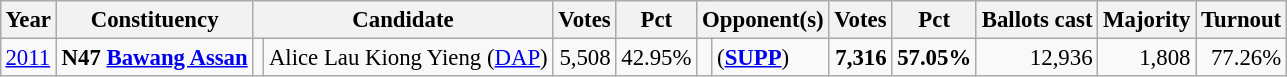<table class="wikitable" style="margin:0.5em ; font-size:95%">
<tr>
<th>Year</th>
<th>Constituency</th>
<th colspan=2>Candidate</th>
<th>Votes</th>
<th>Pct</th>
<th colspan=2>Opponent(s)</th>
<th>Votes</th>
<th>Pct</th>
<th>Ballots cast</th>
<th>Majority</th>
<th>Turnout</th>
</tr>
<tr>
<td><a href='#'>2011</a></td>
<td><strong>N47 <a href='#'>Bawang Assan</a></strong></td>
<td></td>
<td>Alice Lau Kiong Yieng (<a href='#'>DAP</a>)</td>
<td style="text-align:right;">5,508</td>
<td style="text-align:right;">42.95%</td>
<td></td>
<td> (<strong><a href='#'>SUPP</a></strong>)</td>
<td style="text-align:right;"><strong>7,316</strong></td>
<td style="text-align:right;"><strong>57.05%</strong></td>
<td style="text-align:right;">12,936</td>
<td style="text-align:right;">1,808</td>
<td style="text-align:right;">77.26%</td>
</tr>
</table>
